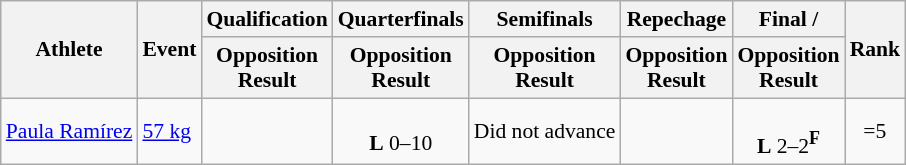<table class="wikitable" border="1" style="font-size:90%">
<tr>
<th rowspan=2>Athlete</th>
<th rowspan=2>Event</th>
<th>Qualification</th>
<th>Quarterfinals</th>
<th>Semifinals</th>
<th>Repechage</th>
<th>Final / </th>
<th rowspan=2>Rank</th>
</tr>
<tr>
<th>Opposition<br>Result</th>
<th>Opposition<br>Result</th>
<th>Opposition<br>Result</th>
<th>Opposition<br>Result</th>
<th>Opposition<br>Result</th>
</tr>
<tr align=center>
<td align=left><a href='#'>Paula Ramírez</a></td>
<td align=left><a href='#'>57 kg</a></td>
<td></td>
<td><br><strong>L</strong> 0–10</td>
<td>Did not advance</td>
<td></td>
<td><br><strong>L</strong> 2–2<sup><strong>F</strong></sup></td>
<td>=5</td>
</tr>
</table>
